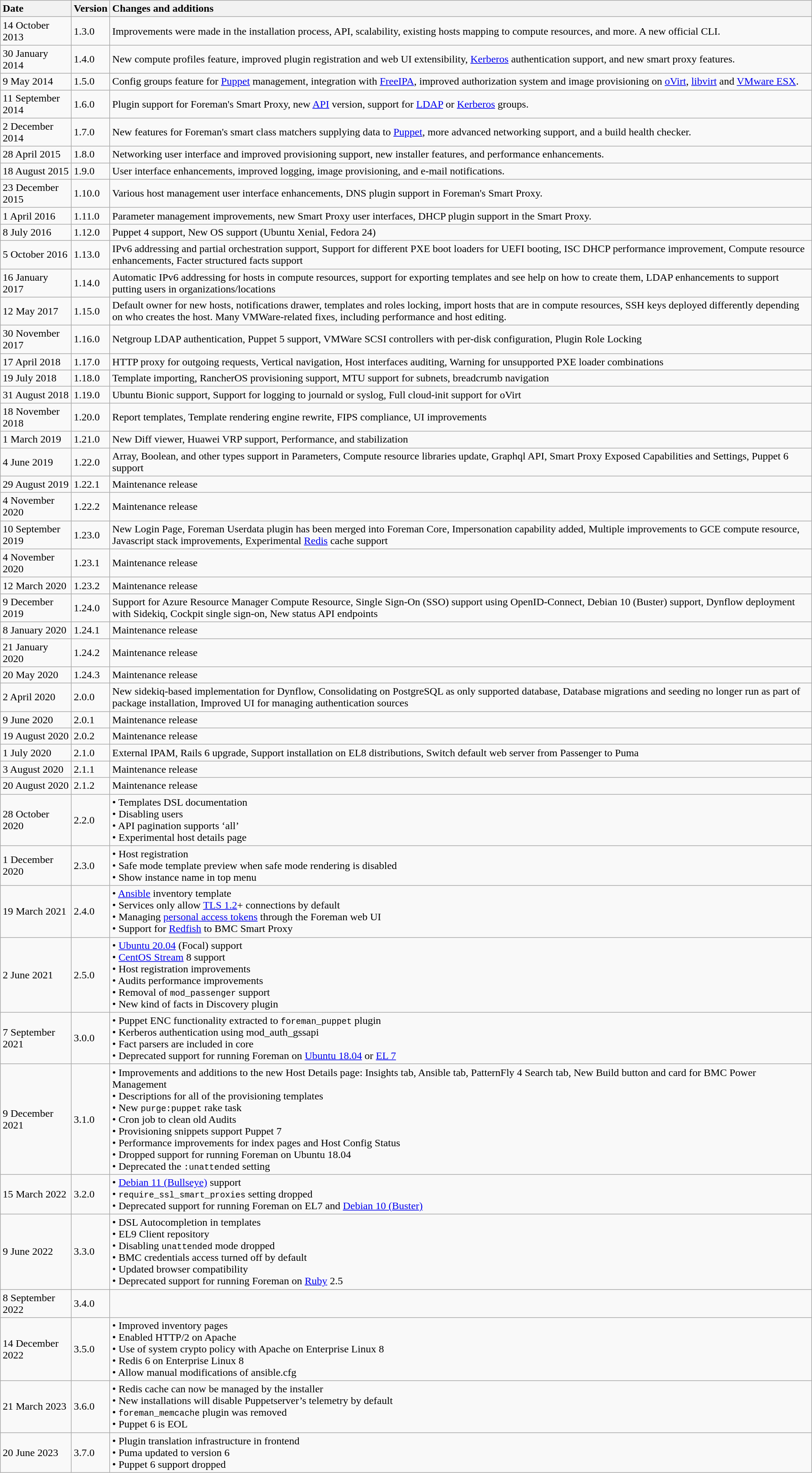<table class="wikitable">
<tr>
<th style="text-align:left;">Date</th>
<th style="text-align:left;">Version</th>
<th style="text-align:left;">Changes and additions</th>
</tr>
<tr>
<td>14 October 2013</td>
<td>1.3.0</td>
<td>Improvements were made in the installation process, API, scalability, existing hosts mapping to compute resources, and more. A new official CLI.</td>
</tr>
<tr>
<td>30 January 2014</td>
<td>1.4.0</td>
<td>New compute profiles feature, improved plugin registration and web UI extensibility, <a href='#'>Kerberos</a> authentication support, and new smart proxy features.</td>
</tr>
<tr>
<td>9 May 2014</td>
<td>1.5.0</td>
<td>Config groups feature for <a href='#'>Puppet</a> management, integration with <a href='#'>FreeIPA</a>, improved authorization system and image provisioning on <a href='#'>oVirt</a>, <a href='#'>libvirt</a> and <a href='#'>VMware ESX</a>.</td>
</tr>
<tr>
<td>11 September 2014</td>
<td>1.6.0</td>
<td>Plugin support for Foreman's Smart Proxy, new <a href='#'>API</a> version, support for <a href='#'>LDAP</a> or <a href='#'>Kerberos</a> groups.</td>
</tr>
<tr>
<td>2 December 2014</td>
<td>1.7.0</td>
<td>New features for Foreman's smart class matchers supplying data to <a href='#'>Puppet</a>, more advanced networking support, and a build health checker.</td>
</tr>
<tr>
<td>28 April 2015</td>
<td>1.8.0</td>
<td>Networking user interface and improved provisioning support, new installer features, and performance enhancements.</td>
</tr>
<tr>
<td>18 August 2015</td>
<td>1.9.0</td>
<td>User interface enhancements, improved logging, image provisioning, and e-mail notifications.</td>
</tr>
<tr>
<td>23 December 2015</td>
<td>1.10.0</td>
<td>Various host management user interface enhancements, DNS plugin support in Foreman's Smart Proxy.</td>
</tr>
<tr>
<td>1 April 2016</td>
<td>1.11.0</td>
<td>Parameter management improvements, new Smart Proxy user interfaces, DHCP plugin support in the Smart Proxy.</td>
</tr>
<tr>
<td>8 July 2016</td>
<td>1.12.0</td>
<td>Puppet 4 support, New OS support (Ubuntu Xenial, Fedora 24)</td>
</tr>
<tr>
<td>5 October 2016</td>
<td>1.13.0</td>
<td>IPv6 addressing and partial orchestration support, Support for different PXE boot loaders for UEFI booting, ISC DHCP performance improvement, Compute resource enhancements, Facter structured facts support</td>
</tr>
<tr>
<td>16 January 2017</td>
<td>1.14.0</td>
<td>Automatic IPv6 addressing for hosts in compute resources, support for exporting templates and see help on how to create them, LDAP enhancements to support putting users in organizations/locations</td>
</tr>
<tr>
<td>12 May 2017</td>
<td>1.15.0</td>
<td>Default owner for new hosts, notifications drawer, templates and roles locking, import hosts that are in compute resources, SSH keys deployed differently depending on who creates the host. Many VMWare-related fixes, including performance and host editing.</td>
</tr>
<tr>
<td>30 November 2017</td>
<td>1.16.0</td>
<td>Netgroup LDAP authentication, Puppet 5 support, VMWare SCSI controllers with per-disk configuration, Plugin Role Locking</td>
</tr>
<tr>
<td>17 April 2018</td>
<td>1.17.0</td>
<td>HTTP proxy for outgoing requests, Vertical navigation, Host interfaces auditing, Warning for unsupported PXE loader combinations</td>
</tr>
<tr>
<td>19 July 2018</td>
<td>1.18.0</td>
<td>Template importing, RancherOS provisioning support, MTU support for subnets, breadcrumb navigation</td>
</tr>
<tr>
<td>31 August 2018</td>
<td>1.19.0</td>
<td>Ubuntu Bionic support, Support for logging to journald or syslog, Full cloud-init support for oVirt</td>
</tr>
<tr>
<td>18 November 2018</td>
<td>1.20.0</td>
<td>Report templates, Template rendering engine rewrite, FIPS compliance, UI improvements</td>
</tr>
<tr>
<td>1 March 2019</td>
<td>1.21.0</td>
<td>New Diff viewer, Huawei VRP support, Performance, and stabilization</td>
</tr>
<tr>
<td>4 June 2019</td>
<td>1.22.0</td>
<td>Array, Boolean, and other types support in Parameters, Compute resource libraries update, Graphql API, Smart Proxy Exposed Capabilities and Settings, Puppet 6 support</td>
</tr>
<tr>
<td>29 August 2019</td>
<td>1.22.1</td>
<td>Maintenance release</td>
</tr>
<tr>
<td>4 November 2020</td>
<td>1.22.2</td>
<td>Maintenance release</td>
</tr>
<tr>
<td>10 September 2019</td>
<td>1.23.0</td>
<td>New Login Page, Foreman Userdata plugin has been merged into Foreman Core, Impersonation capability added, Multiple improvements to GCE compute resource, Javascript stack improvements, Experimental <a href='#'>Redis</a> cache support</td>
</tr>
<tr>
<td>4 November 2020</td>
<td>1.23.1</td>
<td>Maintenance release</td>
</tr>
<tr>
<td>12 March 2020</td>
<td>1.23.2</td>
<td>Maintenance release</td>
</tr>
<tr>
<td>9 December 2019</td>
<td>1.24.0</td>
<td>Support for Azure Resource Manager Compute Resource, Single Sign-On (SSO) support using OpenID-Connect, Debian 10 (Buster) support, Dynflow deployment with Sidekiq, Cockpit single sign-on, New status API endpoints</td>
</tr>
<tr>
<td>8 January 2020</td>
<td>1.24.1</td>
<td>Maintenance release</td>
</tr>
<tr>
<td>21 January 2020</td>
<td>1.24.2</td>
<td>Maintenance release</td>
</tr>
<tr>
<td>20 May 2020</td>
<td>1.24.3</td>
<td>Maintenance release</td>
</tr>
<tr>
<td>2 April 2020</td>
<td>2.0.0</td>
<td>New sidekiq-based implementation for Dynflow, Consolidating on PostgreSQL as only supported database, Database migrations and seeding no longer run as part of package installation, Improved UI for managing authentication sources</td>
</tr>
<tr>
<td>9 June 2020</td>
<td>2.0.1</td>
<td>Maintenance release</td>
</tr>
<tr>
<td>19 August 2020</td>
<td>2.0.2</td>
<td>Maintenance release</td>
</tr>
<tr>
<td>1 July 2020</td>
<td>2.1.0</td>
<td>External IPAM, Rails 6 upgrade, Support installation on EL8 distributions, Switch default web server from Passenger to Puma</td>
</tr>
<tr>
<td>3 August 2020</td>
<td>2.1.1</td>
<td>Maintenance release</td>
</tr>
<tr>
<td>20 August 2020</td>
<td>2.1.2</td>
<td>Maintenance release</td>
</tr>
<tr>
<td>28 October 2020</td>
<td>2.2.0</td>
<td>• Templates DSL documentation <br> • Disabling users <br> • API pagination supports ‘all’ <br> • Experimental host details page</td>
</tr>
<tr>
<td>1 December 2020</td>
<td>2.3.0</td>
<td>• Host registration <br> • Safe mode template preview when safe mode rendering is disabled <br> • Show instance name in top menu</td>
</tr>
<tr>
<td>19 March 2021</td>
<td>2.4.0</td>
<td>• <a href='#'>Ansible</a> inventory template <br> • Services only allow <a href='#'>TLS 1.2</a>+ connections by default <br> • Managing <a href='#'>personal access tokens</a> through the Foreman web UI <br> • Support for <a href='#'>Redfish</a> to BMC Smart Proxy</td>
</tr>
<tr>
<td>2 June 2021</td>
<td>2.5.0</td>
<td>• <a href='#'>Ubuntu 20.04</a> (Focal) support <br> • <a href='#'>CentOS Stream</a> 8 support <br> • Host registration improvements <br> • Audits performance improvements <br> • Removal of <code>mod_passenger</code> support <br> • New kind of facts in Discovery plugin</td>
</tr>
<tr>
<td>7 September 2021</td>
<td>3.0.0</td>
<td>• Puppet ENC functionality extracted to <code>foreman_puppet</code> plugin <br> • Kerberos authentication using mod_auth_gssapi <br> • Fact parsers are included in core <br> • Deprecated support for running Foreman on <a href='#'>Ubuntu 18.04</a> or <a href='#'>EL 7</a></td>
</tr>
<tr>
<td>9 December 2021</td>
<td>3.1.0</td>
<td>• Improvements and additions to the new Host Details page: Insights tab, Ansible tab, PatternFly 4 Search tab, New Build button and card for BMC Power Management <br> • Descriptions for all of the provisioning templates <br> • New <code>purge:puppet</code> rake task <br> • Cron job to clean old Audits <br> • Provisioning snippets support Puppet 7 <br> • Performance improvements for index pages and Host Config Status <br> • Dropped support for running Foreman on Ubuntu 18.04 <br> • Deprecated the <code>:unattended</code> setting</td>
</tr>
<tr>
<td>15 March 2022</td>
<td>3.2.0</td>
<td>• <a href='#'>Debian 11 (Bullseye)</a> support <br> • <code>require_ssl_smart_proxies</code> setting dropped <br> • Deprecated support for running Foreman on EL7 and <a href='#'>Debian 10 (Buster)</a></td>
</tr>
<tr>
<td>9 June 2022</td>
<td>3.3.0</td>
<td>• DSL Autocompletion in templates <br> • EL9 Client repository <br> • Disabling <code>unattended</code> mode dropped <br> • BMC credentials access turned off by default <br> • Updated browser compatibility <br> • Deprecated support for running Foreman on <a href='#'>Ruby</a> 2.5</td>
</tr>
<tr>
<td>8 September 2022</td>
<td>3.4.0</td>
<td></td>
</tr>
<tr>
<td>14 December 2022</td>
<td>3.5.0</td>
<td>• Improved inventory pages <br> • Enabled HTTP/2 on Apache <br> • Use of system crypto policy with Apache on Enterprise Linux 8 <br> • Redis 6 on Enterprise Linux 8 <br> • Allow manual modifications of ansible.cfg</td>
</tr>
<tr>
<td>21 March 2023</td>
<td>3.6.0</td>
<td>• Redis cache can now be managed by the installer <br> • New installations will disable Puppetserver’s telemetry by default <br> • <code>foreman_memcache</code> plugin was removed <br> • Puppet 6 is EOL</td>
</tr>
<tr>
<td>20 June 2023</td>
<td>3.7.0</td>
<td>• Plugin translation infrastructure in frontend <br> • Puma updated to version 6 <br> • Puppet 6 support dropped</td>
</tr>
</table>
